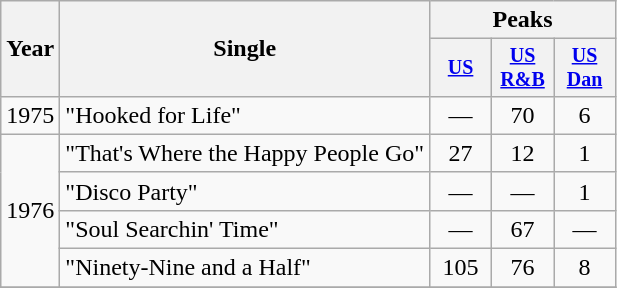<table class="wikitable" style="text-align:center;">
<tr>
<th rowspan="2">Year</th>
<th rowspan="2">Single</th>
<th colspan="3">Peaks</th>
</tr>
<tr style="font-size:smaller;">
<th width="35"><a href='#'>US</a><br></th>
<th width="35"><a href='#'>US<br>R&B</a><br></th>
<th width="35"><a href='#'>US<br>Dan</a><br></th>
</tr>
<tr>
<td rowspan="1">1975</td>
<td align="left">"Hooked for Life"</td>
<td>—</td>
<td>70</td>
<td>6</td>
</tr>
<tr>
<td rowspan="4">1976</td>
<td align="left">"That's Where the Happy People Go"</td>
<td>27</td>
<td>12</td>
<td>1</td>
</tr>
<tr>
<td align="left">"Disco Party"</td>
<td>—</td>
<td>—</td>
<td>1</td>
</tr>
<tr>
<td align="left">"Soul Searchin' Time"</td>
<td>—</td>
<td>67</td>
<td>—</td>
</tr>
<tr>
<td align="left">"Ninety-Nine and a Half"</td>
<td>105</td>
<td>76</td>
<td>8</td>
</tr>
<tr>
</tr>
</table>
